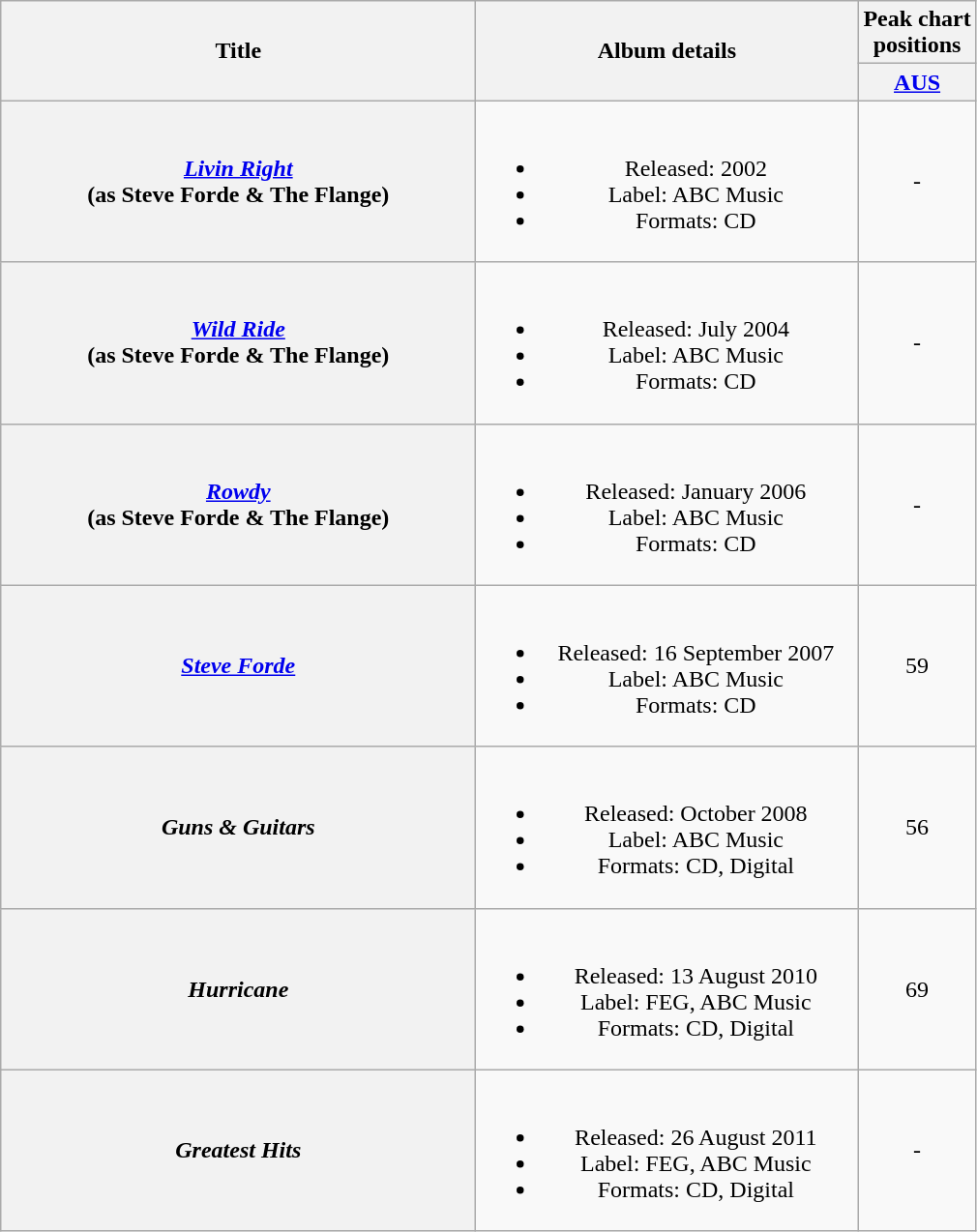<table class="wikitable plainrowheaders" style="text-align:center;" border="1">
<tr>
<th scope="col" rowspan="2" style="width:20em;">Title</th>
<th scope="col" rowspan="2" style="width:16em;">Album details</th>
<th scope="col" colspan="1">Peak chart<br>positions</th>
</tr>
<tr>
<th scope="col" style="text-align:center;"><a href='#'>AUS</a><br></th>
</tr>
<tr>
<th scope="row"><em><a href='#'>Livin Right</a></em> <br> (as Steve Forde & The Flange)</th>
<td><br><ul><li>Released: 2002</li><li>Label: ABC Music</li><li>Formats: CD</li></ul></td>
<td>-</td>
</tr>
<tr>
<th scope="row"><em><a href='#'>Wild Ride</a></em> <br>(as Steve Forde & The Flange)</th>
<td><br><ul><li>Released: July 2004 </li><li>Label: ABC Music</li><li>Formats: CD</li></ul></td>
<td>-</td>
</tr>
<tr>
<th scope="row"><em><a href='#'>Rowdy</a></em><br> (as Steve Forde & The Flange)</th>
<td><br><ul><li>Released: January 2006</li><li>Label: ABC Music</li><li>Formats: CD</li></ul></td>
<td>-</td>
</tr>
<tr>
<th scope="row"><em><a href='#'>Steve Forde</a></em></th>
<td><br><ul><li>Released: 16 September 2007</li><li>Label: ABC Music</li><li>Formats: CD</li></ul></td>
<td>59</td>
</tr>
<tr>
<th scope="row"><em>Guns & Guitars</em></th>
<td><br><ul><li>Released: October 2008</li><li>Label: ABC Music</li><li>Formats: CD, Digital</li></ul></td>
<td>56</td>
</tr>
<tr>
<th scope="row"><em>Hurricane</em></th>
<td><br><ul><li>Released: 13 August 2010</li><li>Label: FEG, ABC Music</li><li>Formats: CD, Digital</li></ul></td>
<td>69</td>
</tr>
<tr>
<th scope="row"><em>Greatest Hits</em></th>
<td><br><ul><li>Released: 26 August 2011</li><li>Label: FEG, ABC Music</li><li>Formats: CD, Digital</li></ul></td>
<td>-</td>
</tr>
</table>
